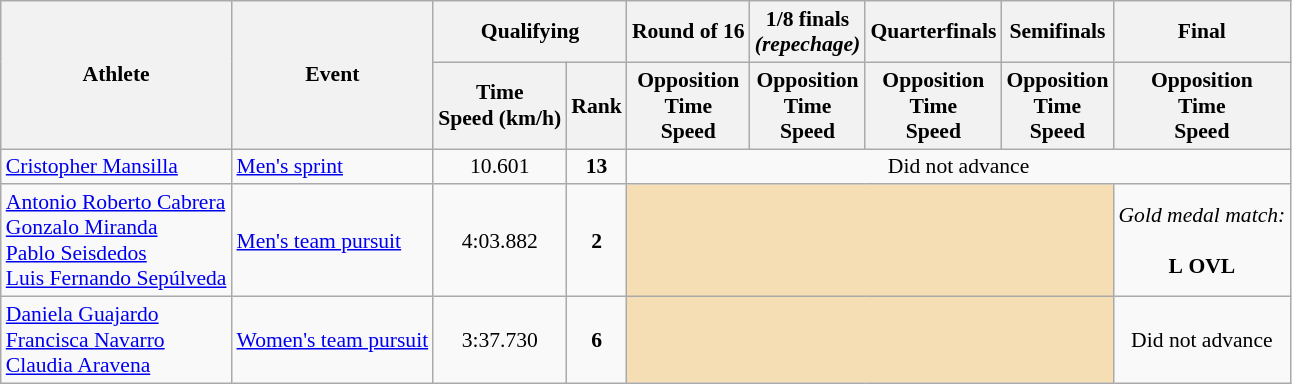<table class="wikitable" border="1" style="font-size:90%">
<tr>
<th rowspan=2>Athlete</th>
<th rowspan=2>Event</th>
<th colspan=2>Qualifying</th>
<th>Round of 16</th>
<th>1/8 finals<br><em>(repechage)</em></th>
<th>Quarterfinals</th>
<th>Semifinals</th>
<th>Final</th>
</tr>
<tr>
<th>Time<br>Speed (km/h)</th>
<th>Rank</th>
<th>Opposition<br>Time<br>Speed</th>
<th>Opposition<br>Time<br>Speed</th>
<th>Opposition<br>Time<br>Speed</th>
<th>Opposition<br>Time<br>Speed</th>
<th>Opposition<br>Time<br>Speed</th>
</tr>
<tr>
<td><a href='#'>Cristopher Mansilla</a></td>
<td><a href='#'>Men's sprint</a></td>
<td align=center>10.601</td>
<td align=center><strong>13</strong></td>
<td align="center" colspan="7">Did not advance</td>
</tr>
<tr>
<td><a href='#'>Antonio Roberto Cabrera</a><br><a href='#'>Gonzalo Miranda</a><br><a href='#'>Pablo Seisdedos</a><br><a href='#'>Luis Fernando Sepúlveda</a></td>
<td><a href='#'>Men's team pursuit</a></td>
<td align=center>4:03.882</td>
<td align=center><strong>2</strong></td>
<td colspan=4 bgcolor=wheat></td>
<td align=center><em>Gold medal match:</em><br><br><strong>L</strong> <strong>OVL</strong><br></td>
</tr>
<tr>
<td><a href='#'>Daniela Guajardo</a><br><a href='#'>Francisca Navarro</a><br><a href='#'>Claudia Aravena</a></td>
<td><a href='#'>Women's team pursuit</a></td>
<td align=center>3:37.730</td>
<td align=center><strong>6</strong></td>
<td colspan=4 bgcolor=wheat></td>
<td align="center" colspan="7">Did not advance</td>
</tr>
</table>
